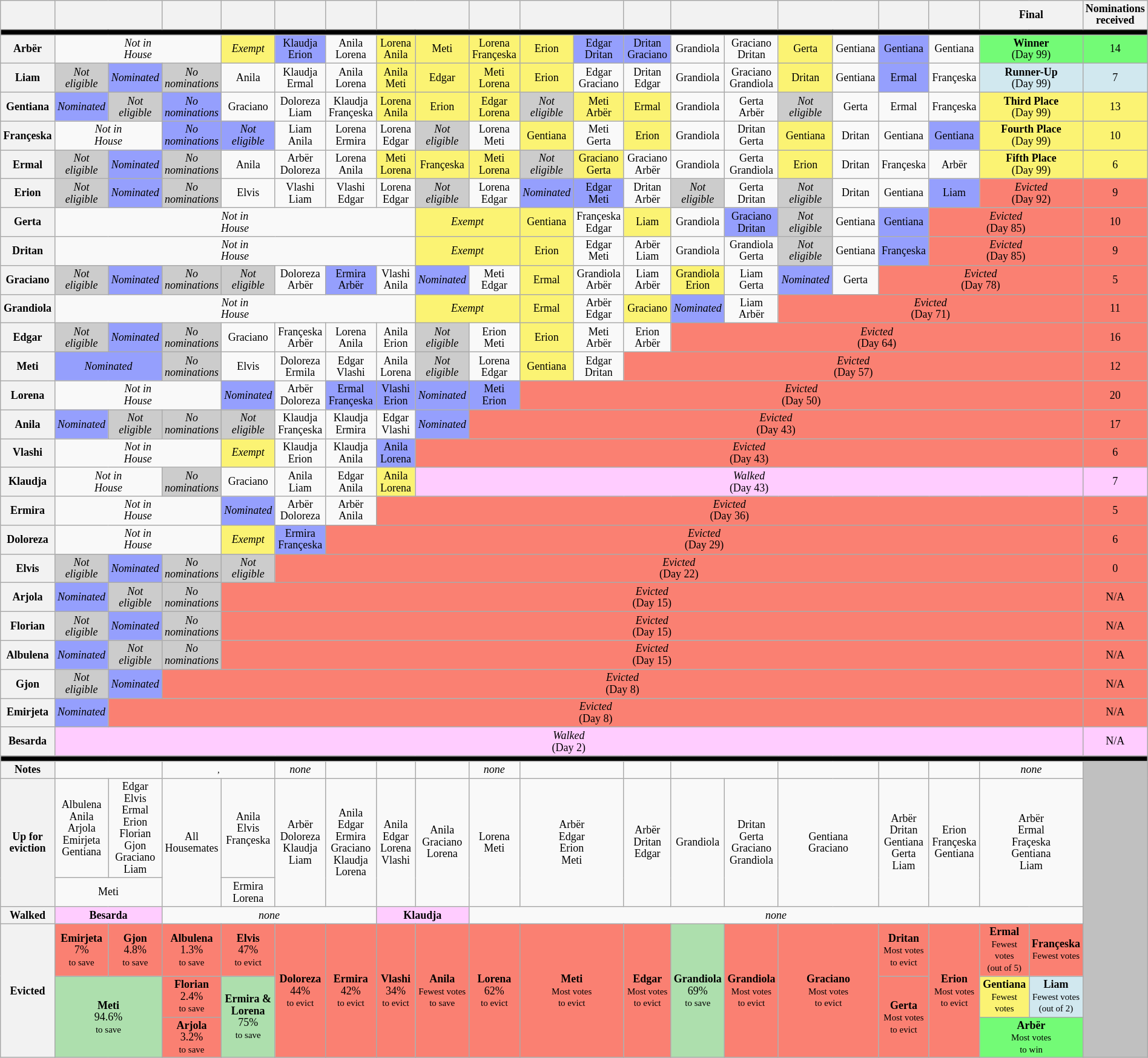<table class="wikitable" style="text-align:center; width:100%; font-size:75%; line-height:13px">
<tr>
<th style="width:5%"></th>
<th style="width:10%" colspan="2"></th>
<th style="width:5%"></th>
<th style="width:5%"></th>
<th style="width:5%"></th>
<th style="width:5%"></th>
<th style="width:10%" colspan="2"></th>
<th style="width:5%"></th>
<th style="width:10%" colspan="2"></th>
<th style="width:5%"></th>
<th style="width:10%" colspan="2"></th>
<th style="width:10%" colspan="2"></th>
<th style="width:5%"></th>
<th style="width:5%"></th>
<th style="width:10%" colspan="2">Final</th>
<th style="width:5%">Nominations<br>received</th>
</tr>
<tr>
<td bgcolor=black colspan=22></td>
</tr>
<tr>
<th>Arbër</th>
<td colspan=3><em>Not in<br>House</em></td>
<td style="background:#FBF373"><em>Exempt</em></td>
<td bgcolor=#959FFD>Klaudja<br>Erion</td>
<td>Anila<br>Lorena</td>
<td style="background:#FBF373">Lorena<br>Anila</td>
<td style="background:#FBF373">Meti</td>
<td style="background:#FBF373">Lorena<br>Françeska</td>
<td style="background:#FBF373">Erion</td>
<td bgcolor=#959FFD>Edgar<br>Dritan</td>
<td bgcolor=#959FFD>Dritan<br>Graciano</td>
<td>Grandiola</td>
<td>Graciano<br>Dritan</td>
<td style="background:#FBF373">Gerta</td>
<td>Gentiana</td>
<td bgcolor=#959FFD>Gentiana</td>
<td>Gentiana</td>
<td colspan="2" style="background:#73FB76"><strong>Winner</strong><br>(Day 99)</td>
<td style="background:#73FB76">14</td>
</tr>
<tr>
<th>Liam</th>
<td style="background:#CCCCCC;"><em>Not<br>eligible</em></td>
<td bgcolor=#959FFD><em>Nominated</em></td>
<td style="background:#CCCCCC;"><em>No<br>nominations</em></td>
<td>Anila</td>
<td>Klaudja<br>Ermal</td>
<td>Anila<br>Lorena</td>
<td style="background:#FBF373">Anila<br>Meti</td>
<td style="background:#FBF373">Edgar</td>
<td style="background:#FBF373">Meti<br>Lorena</td>
<td style="background:#FBF373">Erion</td>
<td>Edgar<br>Graciano</td>
<td>Dritan<br>Edgar</td>
<td>Grandiola</td>
<td>Graciano<br>Grandiola</td>
<td style="background:#FBF373">Dritan</td>
<td>Gentiana</td>
<td bgcolor=#959FFD>Ermal</td>
<td>Françeska</td>
<td colspan="2" style="background:#D1E8EF"><strong>Runner-Up</strong><br>(Day 99)</td>
<td style="background:#D1E8EF">7</td>
</tr>
<tr>
<th>Gentiana</th>
<td bgcolor=#959FFD><em>Nominated</em></td>
<td style="background:#CCCCCC;"><em>Not<br>eligible</em></td>
<td bgcolor=#959FFD><em>No<br>nominations</em></td>
<td>Graciano</td>
<td>Doloreza<br>Liam</td>
<td>Klaudja<br>Françeska</td>
<td style="background:#FBF373">Lorena<br>Anila</td>
<td style="background:#FBF373">Erion</td>
<td style="background:#FBF373">Edgar<br>Lorena</td>
<td style="background:#CCCCCC;"><em>Not<br>eligible</em></td>
<td style="background:#FBF373">Meti<br>Arbër</td>
<td style="background:#FBF373">Ermal</td>
<td>Grandiola</td>
<td>Gerta<br>Arbër</td>
<td style="background:#CCCCCC;"><em>Not<br>eligible</em></td>
<td>Gerta</td>
<td>Ermal</td>
<td>Françeska</td>
<td colspan="2" style="background:#FBF373"><strong>Third Place</strong><br>(Day 99)</td>
<td style="background:#FBF373">13</td>
</tr>
<tr>
<th>Françeska</th>
<td colspan=2><em>Not in<br>House</em></td>
<td bgcolor=#959FFD><em>No<br>nominations</em></td>
<td bgcolor=#959FFD><em>Not<br>eligible</em></td>
<td>Liam<br>Anila</td>
<td>Lorena<br>Ermira</td>
<td>Lorena<br>Edgar</td>
<td style="background:#CCCCCC;"><em>Not<br>eligible</em></td>
<td>Lorena<br>Meti</td>
<td style="background:#FBF373">Gentiana</td>
<td>Meti<br>Gerta</td>
<td style="background:#FBF373">Erion</td>
<td>Grandiola</td>
<td>Dritan<br>Gerta</td>
<td style="background:#FBF373">Gentiana</td>
<td>Dritan</td>
<td>Gentiana</td>
<td bgcolor=#959FFD>Gentiana</td>
<td colspan="2" style="background:#FBF373"><strong>Fourth Place</strong><br>(Day 99)</td>
<td style="background:#FBF373">10</td>
</tr>
<tr>
<th>Ermal</th>
<td style="background:#CCCCCC;"><em>Not<br>eligible</em></td>
<td bgcolor=#959FFD><em>Nominated</em></td>
<td style="background:#CCCCCC;"><em>No<br>nominations</em></td>
<td>Anila</td>
<td>Arbër<br>Doloreza</td>
<td>Lorena<br>Anila</td>
<td style="background:#FBF373">Meti<br>Lorena</td>
<td style="background:#FBF373">Françeska</td>
<td style="background:#FBF373">Meti<br>Lorena</td>
<td style="background:#CCCCCC;"><em>Not<br>eligible</em></td>
<td style="background:#FBF373">Graciano<br>Gerta</td>
<td>Graciano<br>Arbër</td>
<td>Grandiola</td>
<td>Gerta<br>Grandiola</td>
<td style="background:#FBF373">Erion</td>
<td>Dritan</td>
<td>Françeska</td>
<td>Arbër</td>
<td colspan="2" style="background:#FBF373"><strong>Fifth Place</strong><br>(Day 99)</td>
<td style="background:#FBF373">6</td>
</tr>
<tr>
<th>Erion</th>
<td style="background:#CCCCCC;"><em>Not<br>eligible</em></td>
<td bgcolor=#959FFD><em>Nominated</em></td>
<td style="background:#CCCCCC;"><em>No<br>nominations</em></td>
<td>Elvis</td>
<td>Vlashi<br>Liam</td>
<td>Vlashi<br>Edgar</td>
<td>Lorena<br>Edgar</td>
<td style="background:#CCCCCC;"><em>Not<br>eligible</em></td>
<td>Lorena<br>Edgar</td>
<td bgcolor=#959FFD><em>Nominated</em></td>
<td bgcolor=#959FFD>Edgar<br>Meti</td>
<td>Dritan<br>Arbër</td>
<td style="background:#CCCCCC;"><em>Not<br>eligible</em></td>
<td>Gerta<br>Dritan</td>
<td style="background:#CCCCCC;"><em>Not<br>eligible</em></td>
<td>Dritan</td>
<td>Gentiana</td>
<td bgcolor=#959FFD>Liam</td>
<td style="background:#FA8072" colspan=2><em>Evicted</em> <br> (Day 92)</td>
<td style="background:#FA8072">9</td>
</tr>
<tr>
<th>Gerta</th>
<td colspan=7><em>Not in<br>House</em></td>
<td style="background:#FBF373" colspan=2><em>Exempt</em></td>
<td style="background:#FBF373">Gentiana</td>
<td>Françeska<br>Edgar</td>
<td style="background:#FBF373">Liam</td>
<td>Grandiola</td>
<td bgcolor=#959FFD>Graciano<br>Dritan</td>
<td style="background:#CCCCCC;"><em>Not<br>eligible</em></td>
<td>Gentiana</td>
<td bgcolor=#959FFD>Gentiana</td>
<td style="background:#FA8072" colspan=3><em>Evicted</em> <br> (Day 85)</td>
<td style="background:#FA8072">10</td>
</tr>
<tr>
<th>Dritan</th>
<td colspan=7><em>Not in<br>House</em></td>
<td style="background:#FBF373" colspan=2><em>Exempt</em></td>
<td style="background:#FBF373">Erion</td>
<td>Edgar<br>Meti</td>
<td>Arbër<br>Liam</td>
<td>Grandiola</td>
<td>Grandiola<br>Gerta</td>
<td style="background:#CCCCCC;"><em>Not<br>eligible</em></td>
<td>Gentiana</td>
<td bgcolor=#959FFD>Françeska</td>
<td style="background:#FA8072" colspan=3><em>Evicted</em> <br> (Day 85)</td>
<td style="background:#FA8072">9</td>
</tr>
<tr>
<th>Graciano</th>
<td style="background:#CCCCCC;"><em>Not<br>eligible</em></td>
<td bgcolor=#959FFD><em>Nominated</em></td>
<td style="background:#CCCCCC;"><em>No<br>nominations</em></td>
<td style="background:#CCCCCC;"><em>Not<br>eligible</em></td>
<td>Doloreza<br>Arbër</td>
<td style="background:#959FFD;">Ermira<br>Arbër</td>
<td>Vlashi<br>Anila</td>
<td bgcolor=#959FFD><em>Nominated</em></td>
<td>Meti<br>Edgar</td>
<td style="background:#FBF373">Ermal</td>
<td>Grandiola<br>Arbër</td>
<td>Liam<br>Arbër</td>
<td style="background:#FBF373">Grandiola<br>Erion</td>
<td>Liam<br>Gerta</td>
<td bgcolor=#959FFD><em>Nominated</em><br></td>
<td>Gerta</td>
<td style="background:#FA8072" colspan=4><em>Evicted</em> <br> (Day 78)</td>
<td style="background:#FA8072">5</td>
</tr>
<tr>
<th>Grandiola</th>
<td colspan=7><em>Not in<br>House</em></td>
<td style="background:#FBF373" colspan=2><em>Exempt</em></td>
<td style="background:#FBF373">Ermal</td>
<td>Arbër<br>Edgar</td>
<td style="background:#FBF373">Graciano</td>
<td bgcolor=#959FFD><em>Nominated</em></td>
<td>Liam<br>Arbër</td>
<td style="background:#FA8072" colspan=6><em>Evicted</em> <br> (Day 71)</td>
<td style="background:#FA8072">11</td>
</tr>
<tr>
<th>Edgar</th>
<td style="background:#CCCCCC;"><em>Not<br>eligible</em></td>
<td bgcolor=#959FFD><em>Nominated</em></td>
<td style="background:#CCCCCC;"><em>No<br>nominations</em></td>
<td>Graciano</td>
<td>Françeska<br>Arbër</td>
<td>Lorena<br>Anila</td>
<td>Anila<br>Erion</td>
<td style="background:#CCCCCC;"><em>Not<br>eligible</em></td>
<td>Erion<br>Meti</td>
<td style="background:#FBF373">Erion</td>
<td>Meti<br>Arbër</td>
<td>Erion<br>Arbër</td>
<td style="background:#FA8072" colspan=8><em>Evicted</em> <br> (Day 64)</td>
<td style="background:#FA8072">16</td>
</tr>
<tr>
<th>Meti</th>
<td bgcolor=#959FFD colspan="2"><em>Nominated</em></td>
<td style="background:#CCCCCC;"><em>No<br>nominations</em></td>
<td>Elvis</td>
<td>Doloreza<br>Ermila</td>
<td>Edgar<br>Vlashi</td>
<td>Anila<br>Lorena</td>
<td style="background:#CCCCCC;"><em>Not<br>eligible</em></td>
<td>Lorena<br>Edgar</td>
<td style="background:#FBF373">Gentiana</td>
<td>Edgar<br>Dritan</td>
<td style="background:#FA8072" colspan=9><em>Evicted</em> <br> (Day 57)</td>
<td style="background:#FA8072">12</td>
</tr>
<tr>
<th>Lorena</th>
<td colspan=3><em>Not in<br>House</em></td>
<td bgcolor=#959FFD><em>Nominated</em></td>
<td>Arbër<br>Doloreza</td>
<td bgcolor=#959FFD>Ermal<br>Françeska</td>
<td bgcolor=#959FFD>Vlashi<br>Erion</td>
<td bgcolor=#959FFD><em>Nominated</em></td>
<td bgcolor=#959FFD>Meti<br>Erion</td>
<td style="background:#FA8072" colspan=11><em>Evicted</em> <br> (Day 50)</td>
<td style="background:#FA8072">20</td>
</tr>
<tr>
<th>Anila</th>
<td bgcolor=#959FFD><em>Nominated</em></td>
<td style="background:#CCCCCC;"><em>Not<br>eligible</em></td>
<td style="background:#CCCCCC;"><em>No<br>nominations</em></td>
<td style="background:#CCCCCC;"><em>Not<br>eligible</em></td>
<td>Klaudja<br>Françeska</td>
<td>Klaudja<br>Ermira</td>
<td>Edgar<br>Vlashi</td>
<td bgcolor=#959FFD><em>Nominated</em></td>
<td style="background:#FA8072" colspan=12><em>Evicted</em> <br> (Day 43)</td>
<td style="background:#FA8072">17</td>
</tr>
<tr>
<th>Vlashi</th>
<td colspan=3><em>Not in<br>House</em></td>
<td style="background:#FBF373"><em>Exempt</em></td>
<td>Klaudja<br>Erion</td>
<td>Klaudja<br>Anila</td>
<td bgcolor=#959FFD>Anila<br>Lorena</td>
<td style="background:#FA8072" colspan=13><em>Evicted</em> <br> (Day 43)</td>
<td style="background:#FA8072">6</td>
</tr>
<tr>
<th>Klaudja</th>
<td colspan=2><em>Not in<br>House</em></td>
<td style="background:#CCCCCC;"><em>No<br>nominations</em></td>
<td>Graciano</td>
<td>Anila<br>Liam</td>
<td>Edgar<br>Anila</td>
<td style="background:#FBF373">Anila<br>Lorena</td>
<td style="background:#FFCCFF" colspan=13><em>Walked</em> <br> (Day 43)</td>
<td style="background:#FFCCFF">7</td>
</tr>
<tr>
<th>Ermira</th>
<td colspan=3><em>Not in<br>House</em></td>
<td bgcolor=#959FFD><em>Nominated</em></td>
<td>Arbër<br>Doloreza</td>
<td>Arbër<br>Anila</td>
<td style="background:#FA8072" colspan=14><em>Evicted</em> <br> (Day 36)</td>
<td style="background:#FA8072">5</td>
</tr>
<tr>
<th>Doloreza</th>
<td colspan=3><em>Not in<br>House</em></td>
<td style="background:#FBF373"><em>Exempt</em></td>
<td bgcolor=#959FFD>Ermira<br>Françeska</td>
<td style="background:#FA8072" colspan=15><em>Evicted</em> <br> (Day 29)</td>
<td style="background:#FA8072">6</td>
</tr>
<tr>
<th>Elvis</th>
<td style="background:#CCCCCC;"><em>Not<br>eligible</em></td>
<td bgcolor=#959FFD><em>Nominated</em></td>
<td style="background:#CCCCCC;"><em>No<br>nominations</em></td>
<td style="background:#CCCCCC;"><em>Not<br>eligible</em></td>
<td style="background:#FA8072" colspan=16><em>Evicted</em> <br> (Day 22)</td>
<td style="background:#FA8072">0</td>
</tr>
<tr>
<th>Arjola</th>
<td bgcolor=#959FFD><em>Nominated</em></td>
<td style="background:#CCCCCC;"><em>Not<br>eligible</em></td>
<td style="background:#CCCCCC;"><em>No<br>nominations</em></td>
<td style="background:#FA8072" colspan=17><em>Evicted</em> <br> (Day 15)</td>
<td style="background:#FA8072">N/A</td>
</tr>
<tr>
<th>Florian</th>
<td style="background:#CCCCCC;"><em>Not<br>eligible</em></td>
<td bgcolor=#959FFD><em>Nominated</em></td>
<td style="background:#CCCCCC;"><em>No<br>nominations</em></td>
<td style="background:#FA8072" colspan=17><em>Evicted</em> <br> (Day 15)</td>
<td style="background:#FA8072">N/A</td>
</tr>
<tr>
<th>Albulena</th>
<td bgcolor=#959FFD><em>Nominated</em></td>
<td style="background:#CCCCCC;"><em>Not<br>eligible</em></td>
<td style="background:#CCCCCC;"><em>No<br>nominations</em></td>
<td style="background:#FA8072" colspan=17><em>Evicted</em> <br> (Day 15)</td>
<td style="background:#FA8072">N/A</td>
</tr>
<tr>
<th>Gjon</th>
<td style="background:#CCCCCC;"><em>Not<br>eligible</em></td>
<td bgcolor=#959FFD><em>Nominated</em></td>
<td style="background:#FA8072" colspan=18><em>Evicted</em> <br> (Day 8)</td>
<td style="background:#FA8072">N/A</td>
</tr>
<tr>
<th>Emirjeta</th>
<td bgcolor=#959FFD><em>Nominated</em></td>
<td style="background:#FA8072" colspan=19><em>Evicted</em> <br> (Day 8)</td>
<td style="background:#FA8072">N/A</td>
</tr>
<tr>
<th>Besarda</th>
<td style="background:#FFCCFF" colspan=20><em>Walked</em> <br> (Day 2)</td>
<td style="background:#FFCCFF">N/A</td>
</tr>
<tr>
<td bgcolor=black colspan=22></td>
</tr>
<tr>
<th>Notes</th>
<td colspan=2><small> </small></td>
<td colspan=2><small>,  </small></td>
<td><em>none</em></td>
<td><small> </small></td>
<td><small></small></td>
<td><small></small></td>
<td><em>none</em></td>
<td colspan="2"><small></small></td>
<td><small></small></td>
<td colspan=2><small></small></td>
<td colspan=2><small></small></td>
<td><small></small></td>
<td><small></small></td>
<td colspan=2><em>none</em></td>
<td rowspan="7" style="background-color: rgb(192, 192, 192);"></td>
</tr>
<tr>
<th rowspan="2">Up for<br>eviction</th>
<td>Albulena<br>Anila<br>Arjola<br>Emirjeta<br>Gentiana</td>
<td>Edgar<br>Elvis<br>Ermal<br>Erion<br>Florian<br>Gjon<br>Graciano<br>Liam</td>
<td rowspan="2">All<br>Housemates</td>
<td>Anila<br>Elvis<br>Françeska</td>
<td rowspan="2">Arbër<br>Doloreza<br>Klaudja<br>Liam</td>
<td rowspan="2">Anila<br>Edgar<br>Ermira<br>Graciano<br>Klaudja<br>Lorena</td>
<td rowspan="2">Anila<br>Edgar<br>Lorena<br>Vlashi</td>
<td rowspan="2">Anila<br>Graciano<br>Lorena</td>
<td rowspan="2">Lorena<br>Meti</td>
<td rowspan="2" colspan="2">Arbër<br>Edgar<br>Erion<br>Meti</td>
<td rowspan="2">Arbër<br>Dritan<br>Edgar</td>
<td rowspan="2">Grandiola</td>
<td rowspan="2">Dritan<br>Gerta<br>Graciano<br>Grandiola</td>
<td rowspan="2" colspan="2">Gentiana<br>Graciano</td>
<td rowspan="2">Arbër<br>Dritan<br>Gentiana<br>Gerta<br>Liam</td>
<td rowspan="2">Erion<br>Françeska<br>Gentiana</td>
<td colspan=2 rowspan="2">Arbër<br>Ermal<br>Fraçeska<br>Gentiana<br>Liam</td>
</tr>
<tr>
<td colspan="2">Meti</td>
<td>Ermira<br>Lorena</td>
</tr>
<tr>
<th>Walked</th>
<td style="background-color: rgb(255, 204, 255);" colspan=2><strong>Besarda</strong></td>
<td colspan="4"><em>none</em></td>
<td style="background-color: rgb(255, 204, 255);" colspan=2><strong>Klaudja</strong></td>
<td colspan="12"><em>none</em></td>
</tr>
<tr>
<th rowspan=4>Evicted</th>
<td style="background:#FA8072; width:5%"><strong>Emirjeta</strong><br>7%<br><small>to save</small></td>
<td style="background:#FA8072; width:5%"><strong>Gjon</strong><br>4.8%<br><small>to save</small></td>
<td style="background:#FA8072; width:5%"><strong>Albulena</strong><br>1.3%<br><small>to save</small></td>
<td style="background:#FA8072; width:5%"><strong>Elvis</strong><br>47%<br><small>to evict</small></td>
<td style="background:#FA8072; width:5%" rowspan=3><strong>Doloreza</strong><br>44%<br><small>to evict</small></td>
<td style="background:#FA8072; width:5%" rowspan=3><strong>Ermira</strong><br>42%<br><small>to evict</small></td>
<td style="background:#FA8072; width:5%" rowspan=3><strong>Vlashi</strong><br>34%<br><small>to evict</small></td>
<td style="background:#FA8072; width:5%" rowspan=3><strong>Anila</strong><br><small>Fewest votes<br>to save</small></td>
<td style="background:#FA8072; width:5%" rowspan=3><strong>Lorena</strong><br>62%<br><small>to evict</small></td>
<td style="background:#FA8072; width:5%" rowspan=3 colspan="2"><strong>Meti</strong><br><small>Most votes<br>to evict</small></td>
<td style="background:#FA8072; width:5%" rowspan=3><strong>Edgar</strong><br><small>Most votes<br>to evict</small></td>
<td style="background:#addfad; width:5%" rowspan=3><strong>Grandiola</strong><br>69%<br><small>to save</small></td>
<td style="background:#FA8072; width:5%" rowspan=3><strong>Grandiola</strong><br><small>Most votes<br>to evict</small></td>
<td style="background:#FA8072; width:5%" rowspan=3 colspan="2"><strong>Graciano</strong><br><small>Most votes<br>to evict</small></td>
<td style="background:#FA8072; width:5%"><strong>Dritan</strong><br><small>Most votes<br>to evict</small></td>
<td style="background:#FA8072; width:5%" rowspan=3><strong>Erion</strong><br><small>Most votes<br>to evict</small></td>
<td style="background:#FA8072; width:5%"><strong>Ermal</strong><br><small>Fewest votes<br>(out of 5)</small></td>
<td style="background:#FA8072; width:5%"><strong>Françeska</strong><br><small>Fewest votes<br></small></td>
</tr>
<tr>
<td style="background:#addfad;" colspan=2 rowspan=2><strong>Meti</strong><br>94.6%<br><small>to save</small></td>
<td style="background:#FA8072"><strong>Florian</strong><br>2.4%<br><small>to save</small></td>
<td style="background:#addfad;" rowspan=2><strong>Ermira &<br>Lorena</strong><br>75%<br><small>to save</small></td>
<td style="background:#FA8072" rowspan=2><strong>Gerta</strong><br><small>Most votes<br>to evict</small></td>
<td style="background:#FBF373"><strong>Gentiana</strong><br><small>Fewest votes<br></small></td>
<td style="background:#D1E8EF"><strong>Liam</strong><br><small>Fewest votes<br>(out of 2)</small></td>
</tr>
<tr>
<td style="background:#FA8072"><strong>Arjola</strong><br>3.2%<br><small>to save</small></td>
<td style="background:#73FB76" colspan=2><strong>Arbër</strong><br><small>Most votes<br>to win</small></td>
</tr>
</table>
